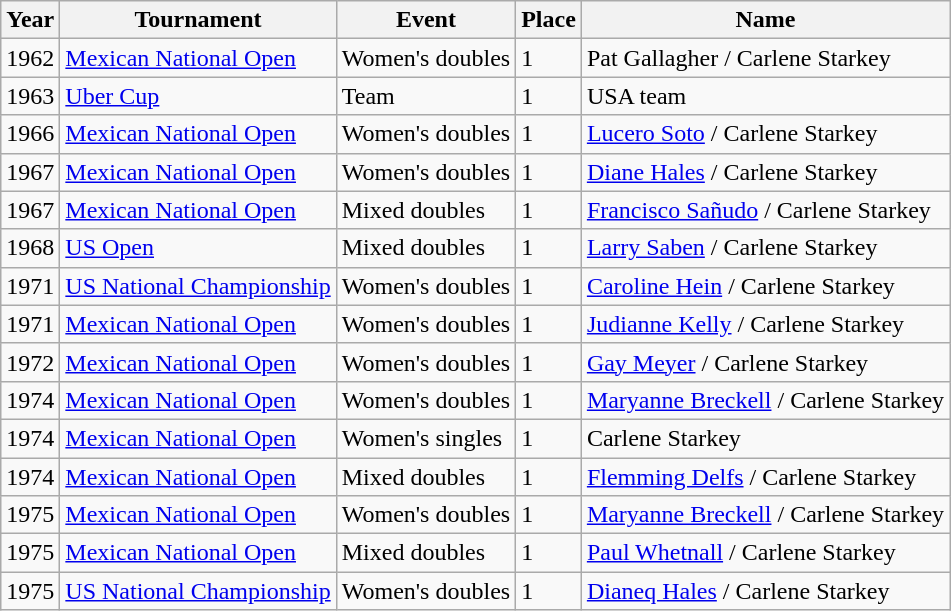<table class="wikitable">
<tr>
<th>Year</th>
<th>Tournament</th>
<th>Event</th>
<th>Place</th>
<th>Name</th>
</tr>
<tr>
<td>1962</td>
<td><a href='#'>Mexican National Open</a></td>
<td>Women's doubles</td>
<td>1</td>
<td>Pat Gallagher / Carlene Starkey</td>
</tr>
<tr>
<td>1963</td>
<td><a href='#'>Uber Cup</a></td>
<td>Team</td>
<td>1</td>
<td>USA team</td>
</tr>
<tr>
<td>1966</td>
<td><a href='#'>Mexican National Open</a></td>
<td>Women's doubles</td>
<td>1</td>
<td><a href='#'>Lucero Soto</a> / Carlene Starkey</td>
</tr>
<tr>
<td>1967</td>
<td><a href='#'>Mexican National Open</a></td>
<td>Women's doubles</td>
<td>1</td>
<td><a href='#'>Diane Hales</a> / Carlene Starkey</td>
</tr>
<tr>
<td>1967</td>
<td><a href='#'>Mexican National Open</a></td>
<td>Mixed doubles</td>
<td>1</td>
<td><a href='#'>Francisco Sañudo</a> / Carlene Starkey</td>
</tr>
<tr>
<td>1968</td>
<td><a href='#'>US Open</a></td>
<td>Mixed doubles</td>
<td>1</td>
<td><a href='#'>Larry Saben</a> / Carlene Starkey</td>
</tr>
<tr>
<td>1971</td>
<td><a href='#'>US National Championship</a></td>
<td>Women's doubles</td>
<td>1</td>
<td><a href='#'>Caroline Hein</a> / Carlene Starkey</td>
</tr>
<tr>
<td>1971</td>
<td><a href='#'>Mexican National Open</a></td>
<td>Women's doubles</td>
<td>1</td>
<td><a href='#'>Judianne Kelly</a> / Carlene Starkey</td>
</tr>
<tr>
<td>1972</td>
<td><a href='#'>Mexican National Open</a></td>
<td>Women's doubles</td>
<td>1</td>
<td><a href='#'>Gay Meyer</a> / Carlene Starkey</td>
</tr>
<tr>
<td>1974</td>
<td><a href='#'>Mexican National Open</a></td>
<td>Women's doubles</td>
<td>1</td>
<td><a href='#'>Maryanne Breckell</a> / Carlene Starkey</td>
</tr>
<tr>
<td>1974</td>
<td><a href='#'>Mexican National Open</a></td>
<td>Women's singles</td>
<td>1</td>
<td>Carlene Starkey</td>
</tr>
<tr>
<td>1974</td>
<td><a href='#'>Mexican National Open</a></td>
<td>Mixed doubles</td>
<td>1</td>
<td><a href='#'>Flemming Delfs</a> / Carlene Starkey</td>
</tr>
<tr>
<td>1975</td>
<td><a href='#'>Mexican National Open</a></td>
<td>Women's doubles</td>
<td>1</td>
<td><a href='#'>Maryanne Breckell</a> / Carlene Starkey</td>
</tr>
<tr>
<td>1975</td>
<td><a href='#'>Mexican National Open</a></td>
<td>Mixed doubles</td>
<td>1</td>
<td><a href='#'>Paul Whetnall</a> / Carlene Starkey</td>
</tr>
<tr>
<td>1975</td>
<td><a href='#'>US National Championship</a></td>
<td>Women's doubles</td>
<td>1</td>
<td><a href='#'>Dianeq Hales</a> / Carlene Starkey</td>
</tr>
</table>
